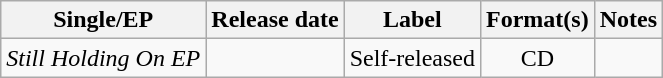<table class="wikitable">
<tr>
<th>Single/EP</th>
<th>Release date</th>
<th>Label</th>
<th>Format(s)</th>
<th>Notes</th>
</tr>
<tr>
<td><em>Still Holding On EP</em></td>
<td align="center"></td>
<td align="center">Self-released</td>
<td align="center">CD</td>
<td></td>
</tr>
</table>
